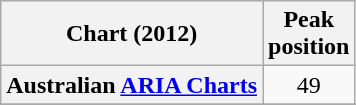<table class="wikitable">
<tr>
<th>Chart (2012)</th>
<th>Peak<br>position</th>
</tr>
<tr>
<th>Australian <a href='#'>ARIA Charts</a></th>
<td style="text-align:center;">49</td>
</tr>
<tr>
</tr>
<tr>
</tr>
<tr>
</tr>
</table>
